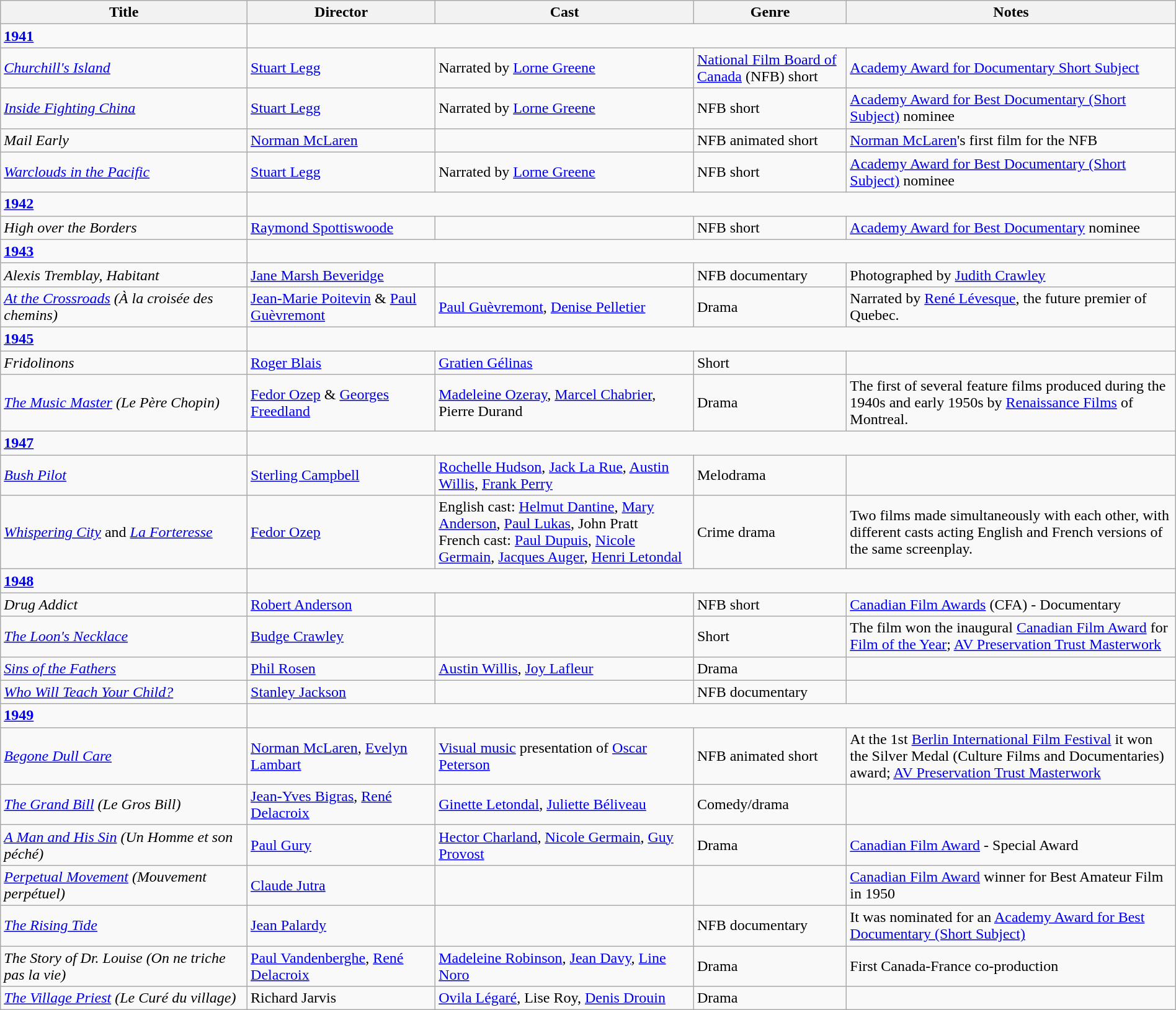<table class="wikitable sortable" style="width:100%;">
<tr>
<th style="width:21%;">Title</th>
<th style="width:16%;">Director</th>
<th style="width:22%;" class="unsortable">Cast</th>
<th style="width:13%;">Genre</th>
<th style="width:28%;" class="unsortable">Notes</th>
</tr>
<tr>
<td><strong><a href='#'>1941</a></strong></td>
</tr>
<tr>
<td><em><a href='#'>Churchill's Island</a></em></td>
<td><a href='#'>Stuart Legg</a></td>
<td>Narrated by <a href='#'>Lorne Greene</a></td>
<td><a href='#'>National Film Board of Canada</a> (NFB) short</td>
<td><a href='#'>Academy Award for Documentary Short Subject</a></td>
</tr>
<tr>
<td><em><a href='#'>Inside Fighting China</a></em></td>
<td><a href='#'>Stuart Legg</a></td>
<td>Narrated by <a href='#'>Lorne Greene</a></td>
<td>NFB short</td>
<td><a href='#'>Academy Award for Best Documentary (Short Subject)</a> nominee</td>
</tr>
<tr>
<td><em>Mail Early</em></td>
<td><a href='#'>Norman McLaren</a></td>
<td></td>
<td>NFB animated short</td>
<td><a href='#'>Norman McLaren</a>'s first film for the NFB</td>
</tr>
<tr>
<td><em><a href='#'>Warclouds in the Pacific</a></em></td>
<td><a href='#'>Stuart Legg</a></td>
<td>Narrated by <a href='#'>Lorne Greene</a></td>
<td>NFB short</td>
<td><a href='#'>Academy Award for Best Documentary (Short Subject)</a> nominee</td>
</tr>
<tr>
<td><strong><a href='#'>1942</a></strong></td>
</tr>
<tr>
<td><em>High over the Borders</em></td>
<td><a href='#'>Raymond Spottiswoode</a></td>
<td></td>
<td>NFB short</td>
<td><a href='#'>Academy Award for Best Documentary</a> nominee</td>
</tr>
<tr>
<td><strong><a href='#'>1943</a></strong></td>
</tr>
<tr>
<td><em>Alexis Tremblay, Habitant</em></td>
<td><a href='#'>Jane Marsh Beveridge</a></td>
<td></td>
<td>NFB documentary</td>
<td>Photographed by <a href='#'>Judith Crawley</a></td>
</tr>
<tr>
<td><em><a href='#'>At the Crossroads</a> (À la croisée des chemins)</em></td>
<td><a href='#'>Jean-Marie Poitevin</a> & <a href='#'>Paul Guèvremont</a></td>
<td><a href='#'>Paul Guèvremont</a>, <a href='#'>Denise Pelletier</a></td>
<td>Drama</td>
<td>Narrated by <a href='#'>René Lévesque</a>, the future premier of Quebec.</td>
</tr>
<tr>
<td><strong><a href='#'>1945</a></strong></td>
</tr>
<tr>
<td><em>Fridolinons</em></td>
<td><a href='#'>Roger Blais</a></td>
<td><a href='#'>Gratien Gélinas</a></td>
<td>Short</td>
<td></td>
</tr>
<tr>
<td><em><a href='#'>The Music Master</a> (Le Père Chopin)</em></td>
<td><a href='#'>Fedor Ozep</a> & <a href='#'>Georges Freedland</a></td>
<td><a href='#'>Madeleine Ozeray</a>, <a href='#'>Marcel Chabrier</a>, Pierre Durand</td>
<td>Drama</td>
<td>The first of several feature films produced during the 1940s and early 1950s by <a href='#'>Renaissance Films</a> of Montreal.</td>
</tr>
<tr>
<td><strong><a href='#'>1947</a></strong></td>
</tr>
<tr>
<td><em><a href='#'>Bush Pilot</a></em></td>
<td><a href='#'>Sterling Campbell</a></td>
<td><a href='#'>Rochelle Hudson</a>, <a href='#'>Jack La Rue</a>, <a href='#'>Austin Willis</a>, <a href='#'>Frank Perry</a></td>
<td>Melodrama</td>
<td></td>
</tr>
<tr>
<td><em><a href='#'>Whispering City</a></em> and <em><a href='#'>La Forteresse</a></em></td>
<td><a href='#'>Fedor Ozep</a></td>
<td>English cast: <a href='#'>Helmut Dantine</a>, <a href='#'>Mary Anderson</a>, <a href='#'>Paul Lukas</a>, John Pratt<br>French cast: <a href='#'>Paul Dupuis</a>, <a href='#'>Nicole Germain</a>, <a href='#'>Jacques Auger</a>, <a href='#'>Henri Letondal</a></td>
<td>Crime drama</td>
<td>Two films made simultaneously with each other, with different casts acting English and French versions of the same screenplay.</td>
</tr>
<tr>
<td><strong><a href='#'>1948</a></strong></td>
</tr>
<tr>
<td><em>Drug Addict</em></td>
<td><a href='#'>Robert Anderson</a></td>
<td></td>
<td>NFB short</td>
<td><a href='#'>Canadian Film Awards</a> (CFA) - Documentary</td>
</tr>
<tr>
<td><em><a href='#'>The Loon's Necklace</a></em></td>
<td><a href='#'>Budge Crawley</a></td>
<td></td>
<td>Short</td>
<td>The film won the inaugural <a href='#'>Canadian Film Award</a> for <a href='#'>Film of the Year</a>; <a href='#'>AV Preservation Trust Masterwork</a></td>
</tr>
<tr>
<td><em><a href='#'>Sins of the Fathers</a></em></td>
<td><a href='#'>Phil Rosen</a></td>
<td><a href='#'>Austin Willis</a>, <a href='#'>Joy Lafleur</a></td>
<td>Drama</td>
<td></td>
</tr>
<tr>
<td><em><a href='#'>Who Will Teach Your Child?</a></em></td>
<td><a href='#'>Stanley Jackson</a></td>
<td></td>
<td>NFB documentary</td>
<td></td>
</tr>
<tr>
<td><strong><a href='#'>1949</a></strong></td>
</tr>
<tr>
<td><em><a href='#'>Begone Dull Care</a></em></td>
<td><a href='#'>Norman McLaren</a>, <a href='#'>Evelyn Lambart</a></td>
<td><a href='#'>Visual music</a> presentation of <a href='#'>Oscar Peterson</a></td>
<td>NFB animated short</td>
<td>At the 1st <a href='#'>Berlin International Film Festival</a> it won the Silver Medal (Culture Films and Documentaries) award;  <a href='#'>AV Preservation Trust Masterwork</a></td>
</tr>
<tr>
<td><em><a href='#'>The Grand Bill</a> (Le Gros Bill)</em></td>
<td><a href='#'>Jean-Yves Bigras</a>, <a href='#'>René Delacroix</a></td>
<td><a href='#'>Ginette Letondal</a>, <a href='#'>Juliette Béliveau</a></td>
<td>Comedy/drama</td>
<td></td>
</tr>
<tr>
<td><em><a href='#'>A Man and His Sin</a> (Un Homme et son péché)</em></td>
<td><a href='#'>Paul Gury</a></td>
<td><a href='#'>Hector Charland</a>, <a href='#'>Nicole Germain</a>, <a href='#'>Guy Provost</a></td>
<td>Drama</td>
<td><a href='#'>Canadian Film Award</a> - Special Award</td>
</tr>
<tr>
<td><em><a href='#'>Perpetual Movement</a> (Mouvement perpétuel)</em></td>
<td><a href='#'>Claude Jutra</a></td>
<td></td>
<td></td>
<td><a href='#'>Canadian Film Award</a> winner for Best Amateur Film in 1950</td>
</tr>
<tr>
<td><em><a href='#'>The Rising Tide</a></em></td>
<td><a href='#'>Jean Palardy</a></td>
<td></td>
<td>NFB documentary</td>
<td>It was nominated for an <a href='#'>Academy Award for Best Documentary (Short Subject)</a></td>
</tr>
<tr>
<td><em>The Story of Dr. Louise (On ne triche pas la vie)</em></td>
<td><a href='#'>Paul Vandenberghe</a>, <a href='#'>René Delacroix</a></td>
<td><a href='#'>Madeleine Robinson</a>, <a href='#'>Jean Davy</a>, <a href='#'>Line Noro</a></td>
<td>Drama</td>
<td>First Canada-France co-production</td>
</tr>
<tr>
<td><em><a href='#'>The Village Priest</a> (Le Curé du village)</em></td>
<td>Richard Jarvis</td>
<td><a href='#'>Ovila Légaré</a>, Lise Roy, <a href='#'>Denis Drouin</a></td>
<td>Drama</td>
<td></td>
</tr>
</table>
